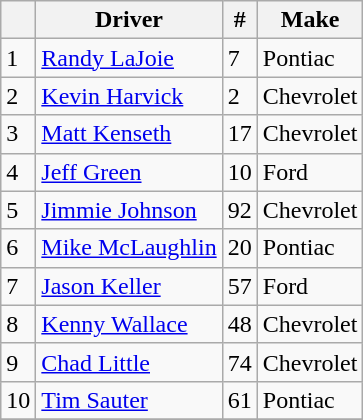<table class="wikitable">
<tr>
<th></th>
<th>Driver</th>
<th>#</th>
<th>Make</th>
</tr>
<tr>
<td>1</td>
<td><a href='#'>Randy LaJoie</a></td>
<td>7</td>
<td>Pontiac</td>
</tr>
<tr>
<td>2</td>
<td><a href='#'>Kevin Harvick</a></td>
<td>2</td>
<td>Chevrolet</td>
</tr>
<tr>
<td>3</td>
<td><a href='#'>Matt Kenseth</a></td>
<td>17</td>
<td>Chevrolet</td>
</tr>
<tr>
<td>4</td>
<td><a href='#'>Jeff Green</a></td>
<td>10</td>
<td>Ford</td>
</tr>
<tr>
<td>5</td>
<td><a href='#'>Jimmie Johnson</a></td>
<td>92</td>
<td>Chevrolet</td>
</tr>
<tr>
<td>6</td>
<td><a href='#'>Mike McLaughlin</a></td>
<td>20</td>
<td>Pontiac</td>
</tr>
<tr>
<td>7</td>
<td><a href='#'>Jason Keller</a></td>
<td>57</td>
<td>Ford</td>
</tr>
<tr>
<td>8</td>
<td><a href='#'>Kenny Wallace</a></td>
<td>48</td>
<td>Chevrolet</td>
</tr>
<tr>
<td>9</td>
<td><a href='#'>Chad Little</a></td>
<td>74</td>
<td>Chevrolet</td>
</tr>
<tr>
<td>10</td>
<td><a href='#'>Tim Sauter</a></td>
<td>61</td>
<td>Pontiac</td>
</tr>
<tr>
</tr>
</table>
